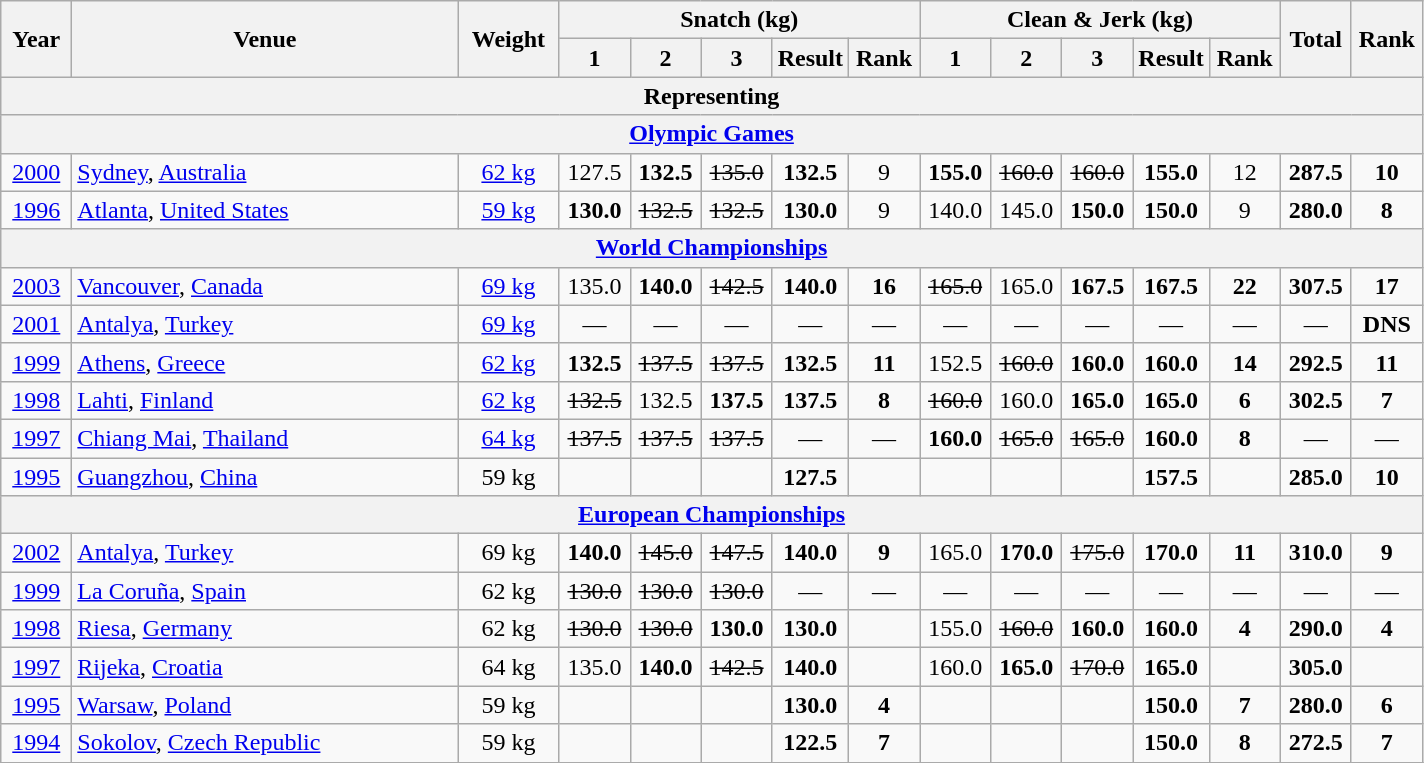<table class = "wikitable" style="text-align:center;">
<tr>
<th rowspan=2 width=40>Year</th>
<th rowspan=2 width=250>Venue</th>
<th rowspan=2 width=60>Weight</th>
<th colspan=5>Snatch (kg)</th>
<th colspan=5>Clean & Jerk (kg)</th>
<th rowspan=2 width=40>Total</th>
<th rowspan=2 width=40>Rank</th>
</tr>
<tr>
<th width=40>1</th>
<th width=40>2</th>
<th width=40>3</th>
<th width=40>Result</th>
<th width=40>Rank</th>
<th width=40>1</th>
<th width=40>2</th>
<th width=40>3</th>
<th width=40>Result</th>
<th width=40>Rank</th>
</tr>
<tr>
<th colspan=15>Representing </th>
</tr>
<tr>
<th colspan=15><a href='#'>Olympic Games</a></th>
</tr>
<tr>
<td><a href='#'>2000</a></td>
<td align=left> <a href='#'>Sydney</a>, <a href='#'>Australia</a></td>
<td><a href='#'>62 kg</a></td>
<td>127.5</td>
<td><strong>132.5</strong></td>
<td><s>135.0</s></td>
<td><strong>132.5</strong></td>
<td>9</td>
<td><strong>155.0</strong></td>
<td><s>160.0</s></td>
<td><s>160.0</s></td>
<td><strong>155.0</strong></td>
<td>12</td>
<td><strong>287.5</strong></td>
<td><strong>10</strong></td>
</tr>
<tr>
<td><a href='#'>1996</a></td>
<td align=left> <a href='#'>Atlanta</a>, <a href='#'>United States</a></td>
<td><a href='#'>59 kg</a></td>
<td><strong>130.0</strong></td>
<td><s>132.5</s></td>
<td><s>132.5</s></td>
<td><strong>130.0</strong></td>
<td>9</td>
<td>140.0</td>
<td>145.0</td>
<td><strong>150.0</strong></td>
<td><strong>150.0</strong></td>
<td>9</td>
<td><strong>280.0</strong></td>
<td><strong>8</strong></td>
</tr>
<tr>
<th colspan=15><a href='#'>World Championships</a></th>
</tr>
<tr>
<td><a href='#'>2003</a></td>
<td align=left> <a href='#'>Vancouver</a>, <a href='#'>Canada</a></td>
<td><a href='#'>69 kg</a></td>
<td>135.0</td>
<td><strong>140.0</strong></td>
<td><s>142.5</s></td>
<td><strong>140.0</strong></td>
<td><strong>16</strong></td>
<td><s>165.0</s></td>
<td>165.0</td>
<td><strong>167.5</strong></td>
<td><strong>167.5</strong></td>
<td><strong>22</strong></td>
<td><strong>307.5</strong></td>
<td><strong>17</strong></td>
</tr>
<tr>
<td><a href='#'>2001</a></td>
<td align=left> <a href='#'>Antalya</a>, <a href='#'>Turkey</a></td>
<td><a href='#'>69 kg</a></td>
<td>—</td>
<td>—</td>
<td>—</td>
<td>—</td>
<td>—</td>
<td>—</td>
<td>—</td>
<td>—</td>
<td>—</td>
<td>—</td>
<td>—</td>
<td><strong>DNS</strong></td>
</tr>
<tr>
<td><a href='#'>1999</a></td>
<td align=left> <a href='#'>Athens</a>, <a href='#'>Greece</a></td>
<td><a href='#'>62 kg</a></td>
<td><strong>132.5</strong></td>
<td><s>137.5</s></td>
<td><s>137.5</s></td>
<td><strong>132.5</strong></td>
<td><strong>11</strong></td>
<td>152.5</td>
<td><s>160.0</s></td>
<td><strong>160.0</strong></td>
<td><strong>160.0</strong></td>
<td><strong>14</strong></td>
<td><strong>292.5</strong></td>
<td><strong>11</strong></td>
</tr>
<tr>
<td><a href='#'>1998</a></td>
<td align=left> <a href='#'>Lahti</a>, <a href='#'>Finland</a></td>
<td><a href='#'>62 kg</a></td>
<td><s>132.5</s></td>
<td>132.5</td>
<td><strong>137.5</strong></td>
<td><strong>137.5</strong></td>
<td><strong>8</strong></td>
<td><s>160.0</s></td>
<td>160.0</td>
<td><strong>165.0</strong></td>
<td><strong>165.0</strong></td>
<td><strong>6</strong></td>
<td><strong>302.5</strong></td>
<td><strong>7</strong></td>
</tr>
<tr>
<td><a href='#'>1997</a></td>
<td align=left> <a href='#'>Chiang Mai</a>, <a href='#'>Thailand</a></td>
<td><a href='#'>64 kg</a></td>
<td><s>137.5</s></td>
<td><s>137.5</s></td>
<td><s>137.5</s></td>
<td>—</td>
<td>—</td>
<td><strong>160.0</strong></td>
<td><s>165.0</s></td>
<td><s>165.0</s></td>
<td><strong>160.0</strong></td>
<td><strong>8</strong></td>
<td>—</td>
<td>—</td>
</tr>
<tr>
<td><a href='#'>1995</a></td>
<td align=left> <a href='#'>Guangzhou</a>, <a href='#'>China</a></td>
<td>59 kg</td>
<td></td>
<td></td>
<td></td>
<td><strong>127.5</strong></td>
<td></td>
<td></td>
<td></td>
<td></td>
<td><strong>157.5</strong></td>
<td></td>
<td><strong>285.0</strong></td>
<td><strong>10</strong></td>
</tr>
<tr>
<th colspan=15><a href='#'>European Championships</a></th>
</tr>
<tr>
<td><a href='#'>2002</a></td>
<td align=left> <a href='#'>Antalya</a>, <a href='#'>Turkey</a></td>
<td>69 kg</td>
<td><strong>140.0</strong></td>
<td><s>145.0</s></td>
<td><s>147.5</s></td>
<td><strong>140.0</strong></td>
<td><strong>9</strong></td>
<td>165.0</td>
<td><strong>170.0</strong></td>
<td><s>175.0</s></td>
<td><strong>170.0</strong></td>
<td><strong>11</strong></td>
<td><strong>310.0</strong></td>
<td><strong>9</strong></td>
</tr>
<tr>
<td><a href='#'>1999</a></td>
<td align=left> <a href='#'>La Coruña</a>, <a href='#'>Spain</a></td>
<td>62 kg</td>
<td><s>130.0</s></td>
<td><s>130.0</s></td>
<td><s>130.0</s></td>
<td>—</td>
<td>—</td>
<td>—</td>
<td>—</td>
<td>—</td>
<td>—</td>
<td>—</td>
<td>—</td>
<td>—</td>
</tr>
<tr>
<td><a href='#'>1998</a></td>
<td align=left> <a href='#'>Riesa</a>, <a href='#'>Germany</a></td>
<td>62 kg</td>
<td><s>130.0</s></td>
<td><s>130.0</s></td>
<td><strong>130.0</strong></td>
<td><strong>130.0</strong></td>
<td><strong></strong></td>
<td>155.0</td>
<td><s>160.0</s></td>
<td><strong>160.0</strong></td>
<td><strong>160.0</strong></td>
<td><strong>4</strong></td>
<td><strong>290.0</strong></td>
<td><strong>4</strong></td>
</tr>
<tr>
<td><a href='#'>1997</a></td>
<td align=left> <a href='#'>Rijeka</a>, <a href='#'>Croatia</a></td>
<td>64 kg</td>
<td>135.0</td>
<td><strong>140.0</strong></td>
<td><s>142.5</s></td>
<td><strong>140.0</strong></td>
<td><strong></strong></td>
<td>160.0</td>
<td><strong>165.0</strong></td>
<td><s>170.0</s></td>
<td><strong>165.0</strong></td>
<td><strong></strong></td>
<td><strong>305.0</strong></td>
<td><strong></strong></td>
</tr>
<tr>
<td><a href='#'>1995</a></td>
<td align=left> <a href='#'>Warsaw</a>, <a href='#'>Poland</a></td>
<td>59 kg</td>
<td></td>
<td></td>
<td></td>
<td><strong>130.0</strong></td>
<td><strong>4</strong></td>
<td></td>
<td></td>
<td></td>
<td><strong>150.0</strong></td>
<td><strong>7</strong></td>
<td><strong>280.0</strong></td>
<td><strong>6</strong></td>
</tr>
<tr>
<td><a href='#'>1994</a></td>
<td align=left> <a href='#'>Sokolov</a>, <a href='#'>Czech Republic</a></td>
<td>59 kg</td>
<td></td>
<td></td>
<td></td>
<td><strong>122.5</strong></td>
<td><strong>7</strong></td>
<td></td>
<td></td>
<td></td>
<td><strong>150.0</strong></td>
<td><strong>8</strong></td>
<td><strong>272.5</strong></td>
<td><strong>7</strong></td>
</tr>
<tr>
</tr>
</table>
